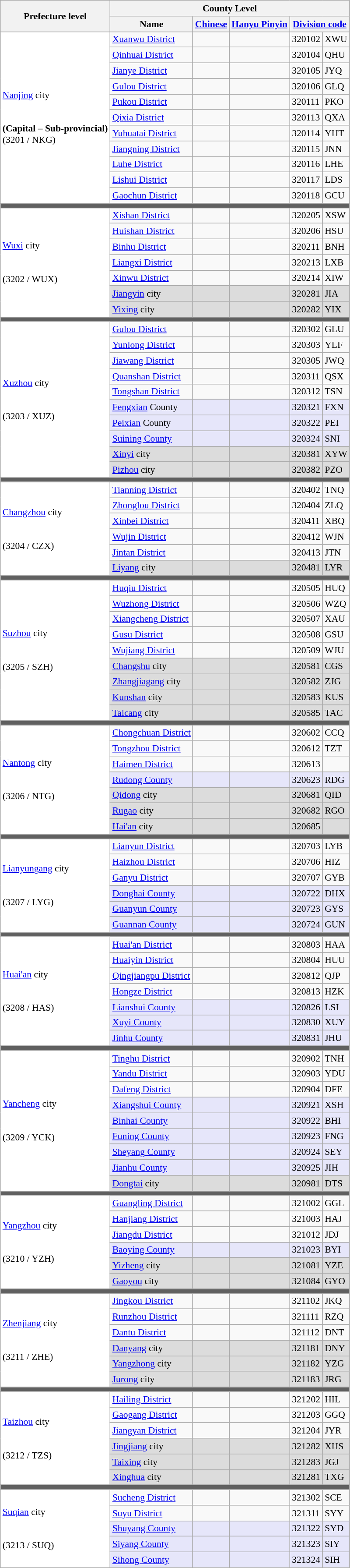<table class="wikitable" style="padding: 24em 0; font-size: 90%;">
<tr>
<th rowspan="2">Prefecture level</th>
<th colspan="5">County Level</th>
</tr>
<tr>
<th>Name</th>
<th><a href='#'>Chinese</a></th>
<th><a href='#'>Hanyu Pinyin</a></th>
<th colspan="2"><a href='#'>Division code</a></th>
</tr>
<tr>
<td bgcolor="#FFFFFF" rowspan="11"><a href='#'>Nanjing</a> city<br><br><br> <strong>(Capital – Sub-provincial)</strong><br>(3201 / NKG)</td>
<td><a href='#'>Xuanwu District</a></td>
<td></td>
<td></td>
<td>320102</td>
<td>XWU</td>
</tr>
<tr>
<td><a href='#'>Qinhuai District</a></td>
<td></td>
<td></td>
<td>320104</td>
<td>QHU</td>
</tr>
<tr>
<td><a href='#'>Jianye District</a></td>
<td></td>
<td></td>
<td>320105</td>
<td>JYQ</td>
</tr>
<tr>
<td><a href='#'>Gulou District</a></td>
<td></td>
<td></td>
<td>320106</td>
<td>GLQ</td>
</tr>
<tr>
<td><a href='#'>Pukou District</a></td>
<td></td>
<td></td>
<td>320111</td>
<td>PKO</td>
</tr>
<tr>
<td><a href='#'>Qixia District</a></td>
<td></td>
<td></td>
<td>320113</td>
<td>QXA</td>
</tr>
<tr>
<td><a href='#'>Yuhuatai District</a></td>
<td></td>
<td></td>
<td>320114</td>
<td>YHT</td>
</tr>
<tr>
<td><a href='#'>Jiangning District</a></td>
<td></td>
<td></td>
<td>320115</td>
<td>JNN</td>
</tr>
<tr>
<td><a href='#'>Luhe District</a></td>
<td></td>
<td></td>
<td>320116</td>
<td>LHE</td>
</tr>
<tr>
<td><a href='#'>Lishui District</a></td>
<td></td>
<td></td>
<td>320117</td>
<td>LDS</td>
</tr>
<tr>
<td><a href='#'>Gaochun District</a></td>
<td></td>
<td></td>
<td>320118</td>
<td>GCU</td>
</tr>
<tr>
</tr>
<tr style = "background:#606060; height: 2pt">
<td colspan = "6"></td>
</tr>
<tr>
<td bgcolor="#FFFFFF" rowspan="7"><a href='#'>Wuxi</a> city<br><br><br>(3202 / WUX)</td>
<td><a href='#'>Xishan District</a></td>
<td></td>
<td></td>
<td>320205</td>
<td>XSW</td>
</tr>
<tr>
<td><a href='#'>Huishan District</a></td>
<td></td>
<td></td>
<td>320206</td>
<td>HSU</td>
</tr>
<tr>
<td><a href='#'>Binhu District</a></td>
<td></td>
<td></td>
<td>320211</td>
<td>BNH</td>
</tr>
<tr>
<td><a href='#'>Liangxi District</a></td>
<td></td>
<td></td>
<td>320213</td>
<td>LXB</td>
</tr>
<tr>
<td><a href='#'>Xinwu District</a></td>
<td></td>
<td></td>
<td>320214</td>
<td>XIW</td>
</tr>
<tr bgcolor="#DCDCDC">
<td><a href='#'>Jiangyin</a> city</td>
<td></td>
<td></td>
<td>320281</td>
<td>JIA</td>
</tr>
<tr bgcolor="#DCDCDC">
<td><a href='#'>Yixing</a> city</td>
<td></td>
<td></td>
<td>320282</td>
<td>YIX</td>
</tr>
<tr>
</tr>
<tr style = "background:#606060; height: 2pt">
<td colspan = "6"></td>
</tr>
<tr>
<td bgcolor="#FFFFFF" rowspan="10"><a href='#'>Xuzhou</a> city<br><br><br>(3203 / XUZ)</td>
<td><a href='#'>Gulou District</a></td>
<td></td>
<td></td>
<td>320302</td>
<td>GLU</td>
</tr>
<tr>
<td><a href='#'>Yunlong District</a></td>
<td></td>
<td></td>
<td>320303</td>
<td>YLF</td>
</tr>
<tr>
<td><a href='#'>Jiawang District</a></td>
<td></td>
<td></td>
<td>320305</td>
<td>JWQ</td>
</tr>
<tr>
<td><a href='#'>Quanshan District</a></td>
<td></td>
<td></td>
<td>320311</td>
<td>QSX</td>
</tr>
<tr>
<td><a href='#'>Tongshan District</a></td>
<td></td>
<td></td>
<td>320312</td>
<td>TSN</td>
</tr>
<tr bgcolor="#E6E6FA">
<td><a href='#'>Fengxian</a> County</td>
<td></td>
<td></td>
<td>320321</td>
<td>FXN</td>
</tr>
<tr bgcolor="#E6E6FA">
<td><a href='#'>Peixian</a> County</td>
<td></td>
<td></td>
<td>320322</td>
<td>PEI</td>
</tr>
<tr bgcolor="#E6E6FA">
<td><a href='#'>Suining County</a></td>
<td></td>
<td></td>
<td>320324</td>
<td>SNI</td>
</tr>
<tr bgcolor="#DCDCDC">
<td><a href='#'>Xinyi</a> city</td>
<td></td>
<td></td>
<td>320381</td>
<td>XYW</td>
</tr>
<tr bgcolor="#DCDCDC">
<td><a href='#'>Pizhou</a> city</td>
<td></td>
<td></td>
<td>320382</td>
<td>PZO</td>
</tr>
<tr>
</tr>
<tr style = "background:#606060; height: 2pt">
<td colspan = "6"></td>
</tr>
<tr>
<td bgcolor="#FFFFFF" rowspan="6"><a href='#'>Changzhou</a> city<br><br><br>(3204 / CZX)</td>
<td><a href='#'>Tianning District</a></td>
<td></td>
<td></td>
<td>320402</td>
<td>TNQ</td>
</tr>
<tr>
<td><a href='#'>Zhonglou District</a></td>
<td></td>
<td></td>
<td>320404</td>
<td>ZLQ</td>
</tr>
<tr>
<td><a href='#'>Xinbei District</a></td>
<td></td>
<td></td>
<td>320411</td>
<td>XBQ</td>
</tr>
<tr>
<td><a href='#'>Wujin District</a></td>
<td></td>
<td></td>
<td>320412</td>
<td>WJN</td>
</tr>
<tr>
<td><a href='#'>Jintan District</a></td>
<td></td>
<td></td>
<td>320413</td>
<td>JTN</td>
</tr>
<tr bgcolor="#DCDCDC">
<td><a href='#'>Liyang</a> city</td>
<td></td>
<td></td>
<td>320481</td>
<td>LYR</td>
</tr>
<tr>
</tr>
<tr style = "background:#606060; height: 2pt">
<td colspan = "6"></td>
</tr>
<tr>
<td bgcolor="#FFFFFF" rowspan="9"><a href='#'>Suzhou</a> city<br><br><br>(3205 / SZH)</td>
<td><a href='#'>Huqiu District</a></td>
<td></td>
<td></td>
<td>320505</td>
<td>HUQ</td>
</tr>
<tr>
<td><a href='#'>Wuzhong District</a></td>
<td></td>
<td></td>
<td>320506</td>
<td>WZQ</td>
</tr>
<tr>
<td><a href='#'>Xiangcheng District</a></td>
<td></td>
<td></td>
<td>320507</td>
<td>XAU</td>
</tr>
<tr>
<td><a href='#'>Gusu District</a></td>
<td></td>
<td></td>
<td>320508</td>
<td>GSU</td>
</tr>
<tr>
<td><a href='#'>Wujiang District</a></td>
<td></td>
<td></td>
<td>320509</td>
<td>WJU</td>
</tr>
<tr bgcolor="#DCDCDC">
<td><a href='#'>Changshu</a> city</td>
<td></td>
<td></td>
<td>320581</td>
<td>CGS</td>
</tr>
<tr bgcolor="#DCDCDC">
<td><a href='#'>Zhangjiagang</a> city</td>
<td></td>
<td></td>
<td>320582</td>
<td>ZJG</td>
</tr>
<tr bgcolor="#DCDCDC">
<td><a href='#'>Kunshan</a> city</td>
<td></td>
<td></td>
<td>320583</td>
<td>KUS</td>
</tr>
<tr bgcolor="#DCDCDC">
<td><a href='#'>Taicang</a> city</td>
<td></td>
<td></td>
<td>320585</td>
<td>TAC</td>
</tr>
<tr>
</tr>
<tr style = "background:#606060; height: 2pt">
<td colspan = "6"></td>
</tr>
<tr>
<td bgcolor="#FFFFFF" rowspan="7"><a href='#'>Nantong</a> city<br><br><br>(3206 / NTG)</td>
<td><a href='#'>Chongchuan District</a></td>
<td></td>
<td></td>
<td>320602</td>
<td>CCQ</td>
</tr>
<tr>
<td><a href='#'>Tongzhou District</a></td>
<td></td>
<td></td>
<td>320612</td>
<td>TZT</td>
</tr>
<tr>
<td><a href='#'>Haimen District</a></td>
<td></td>
<td></td>
<td>320613</td>
<td></td>
</tr>
<tr bgcolor="#E6E6FA">
<td><a href='#'>Rudong County</a></td>
<td></td>
<td></td>
<td>320623</td>
<td>RDG</td>
</tr>
<tr bgcolor="#DCDCDC">
<td><a href='#'>Qidong</a> city</td>
<td></td>
<td></td>
<td>320681</td>
<td>QID</td>
</tr>
<tr bgcolor="#DCDCDC">
<td><a href='#'>Rugao</a> city</td>
<td></td>
<td></td>
<td>320682</td>
<td>RGO</td>
</tr>
<tr bgcolor="#DCDCDC">
<td><a href='#'>Hai'an</a> city</td>
<td></td>
<td></td>
<td>320685</td>
<td></td>
</tr>
<tr>
</tr>
<tr style = "background:#606060; height: 2pt">
<td colspan = "6"></td>
</tr>
<tr>
<td bgcolor="#FFFFFF" rowspan="6"><a href='#'>Lianyungang</a> city<br><br><br>(3207 / LYG)</td>
<td><a href='#'>Lianyun District</a></td>
<td></td>
<td></td>
<td>320703</td>
<td>LYB</td>
</tr>
<tr>
<td><a href='#'>Haizhou District</a></td>
<td></td>
<td></td>
<td>320706</td>
<td>HIZ</td>
</tr>
<tr>
<td><a href='#'>Ganyu District</a></td>
<td></td>
<td></td>
<td>320707</td>
<td>GYB</td>
</tr>
<tr bgcolor="#E6E6FA">
<td><a href='#'>Donghai County</a></td>
<td></td>
<td></td>
<td>320722</td>
<td>DHX</td>
</tr>
<tr bgcolor="#E6E6FA">
<td><a href='#'>Guanyun County</a></td>
<td></td>
<td></td>
<td>320723</td>
<td>GYS</td>
</tr>
<tr bgcolor="#E6E6FA">
<td><a href='#'>Guannan County</a></td>
<td></td>
<td></td>
<td>320724</td>
<td>GUN</td>
</tr>
<tr>
</tr>
<tr style = "background:#606060; height: 2pt">
<td colspan = "6"></td>
</tr>
<tr>
<td bgcolor="#FFFFFF" rowspan="7"><a href='#'>Huai'an</a> city<br><br><br>(3208 / HAS)</td>
<td><a href='#'>Huai'an District</a></td>
<td></td>
<td></td>
<td>320803</td>
<td>HAA</td>
</tr>
<tr>
<td><a href='#'>Huaiyin District</a></td>
<td></td>
<td></td>
<td>320804</td>
<td>HUU</td>
</tr>
<tr>
<td><a href='#'>Qingjiangpu District</a></td>
<td></td>
<td></td>
<td>320812</td>
<td>QJP</td>
</tr>
<tr>
<td><a href='#'>Hongze District</a></td>
<td></td>
<td></td>
<td>320813</td>
<td>HZK</td>
</tr>
<tr bgcolor="#E6E6FA">
<td><a href='#'>Lianshui County</a></td>
<td></td>
<td></td>
<td>320826</td>
<td>LSI</td>
</tr>
<tr bgcolor="#E6E6FA">
<td><a href='#'>Xuyi County</a></td>
<td></td>
<td></td>
<td>320830</td>
<td>XUY</td>
</tr>
<tr bgcolor="#E6E6FA">
<td><a href='#'>Jinhu County</a></td>
<td></td>
<td></td>
<td>320831</td>
<td>JHU</td>
</tr>
<tr>
</tr>
<tr style = "background:#606060; height: 2pt">
<td colspan = "6"></td>
</tr>
<tr>
<td bgcolor="#FFFFFF" rowspan="9"><a href='#'>Yancheng</a> city<br><br><br>(3209 / YCK)</td>
<td><a href='#'>Tinghu District</a></td>
<td></td>
<td></td>
<td>320902</td>
<td>TNH</td>
</tr>
<tr>
<td><a href='#'>Yandu District</a></td>
<td></td>
<td></td>
<td>320903</td>
<td>YDU</td>
</tr>
<tr>
<td><a href='#'>Dafeng District</a></td>
<td></td>
<td></td>
<td>320904</td>
<td>DFE</td>
</tr>
<tr bgcolor="#E6E6FA">
<td><a href='#'>Xiangshui County</a></td>
<td></td>
<td></td>
<td>320921</td>
<td>XSH</td>
</tr>
<tr bgcolor="#E6E6FA">
<td><a href='#'>Binhai County</a></td>
<td></td>
<td></td>
<td>320922</td>
<td>BHI</td>
</tr>
<tr bgcolor="#E6E6FA">
<td><a href='#'>Funing County</a></td>
<td></td>
<td></td>
<td>320923</td>
<td>FNG</td>
</tr>
<tr bgcolor="#E6E6FA">
<td><a href='#'>Sheyang County</a></td>
<td></td>
<td></td>
<td>320924</td>
<td>SEY</td>
</tr>
<tr bgcolor="#E6E6FA">
<td><a href='#'>Jianhu County</a></td>
<td></td>
<td></td>
<td>320925</td>
<td>JIH</td>
</tr>
<tr bgcolor="#DCDCDC">
<td><a href='#'>Dongtai</a> city</td>
<td></td>
<td></td>
<td>320981</td>
<td>DTS</td>
</tr>
<tr>
</tr>
<tr style = "background:#606060; height: 2pt">
<td colspan = "6"></td>
</tr>
<tr>
<td bgcolor="#FFFFFF" rowspan="6"><a href='#'>Yangzhou</a> city<br><br><br>(3210 / YZH)</td>
<td><a href='#'>Guangling District</a></td>
<td></td>
<td></td>
<td>321002</td>
<td>GGL</td>
</tr>
<tr>
<td><a href='#'>Hanjiang District</a></td>
<td></td>
<td></td>
<td>321003</td>
<td>HAJ</td>
</tr>
<tr>
<td><a href='#'>Jiangdu District</a></td>
<td></td>
<td></td>
<td>321012</td>
<td>JDJ</td>
</tr>
<tr bgcolor="#E6E6FA">
<td><a href='#'>Baoying County</a></td>
<td></td>
<td></td>
<td>321023</td>
<td>BYI</td>
</tr>
<tr bgcolor="#DCDCDC">
<td><a href='#'>Yizheng</a> city</td>
<td></td>
<td></td>
<td>321081</td>
<td>YZE</td>
</tr>
<tr bgcolor="#DCDCDC">
<td><a href='#'>Gaoyou</a> city</td>
<td></td>
<td></td>
<td>321084</td>
<td>GYO</td>
</tr>
<tr>
</tr>
<tr style = "background:#606060; height: 2pt">
<td colspan = "6"></td>
</tr>
<tr>
<td bgcolor="#FFFFFF" rowspan="6"><a href='#'>Zhenjiang</a> city<br><br><br>(3211 / ZHE)</td>
<td><a href='#'>Jingkou District</a></td>
<td></td>
<td></td>
<td>321102</td>
<td>JKQ</td>
</tr>
<tr>
<td><a href='#'>Runzhou District</a></td>
<td></td>
<td></td>
<td>321111</td>
<td>RZQ</td>
</tr>
<tr>
<td><a href='#'>Dantu District</a></td>
<td></td>
<td></td>
<td>321112</td>
<td>DNT</td>
</tr>
<tr bgcolor="#DCDCDC">
<td><a href='#'>Danyang</a> city</td>
<td></td>
<td></td>
<td>321181</td>
<td>DNY</td>
</tr>
<tr bgcolor="DCDCDC">
<td><a href='#'>Yangzhong</a> city</td>
<td></td>
<td></td>
<td>321182</td>
<td>YZG</td>
</tr>
<tr bgcolor="#DCDCDC">
<td><a href='#'>Jurong</a> city</td>
<td></td>
<td></td>
<td>321183</td>
<td>JRG</td>
</tr>
<tr>
</tr>
<tr style = "background:#606060; height: 2pt">
<td colspan = "6"></td>
</tr>
<tr>
<td bgcolor="#FFFFFF" rowspan="6"><a href='#'>Taizhou</a> city<br><br><br>(3212 / TZS)</td>
<td><a href='#'>Hailing District</a></td>
<td></td>
<td></td>
<td>321202</td>
<td>HIL</td>
</tr>
<tr>
<td><a href='#'>Gaogang District</a></td>
<td></td>
<td></td>
<td>321203</td>
<td>GGQ</td>
</tr>
<tr>
<td><a href='#'>Jiangyan District</a></td>
<td></td>
<td></td>
<td>321204</td>
<td>JYR</td>
</tr>
<tr bgcolor="#DCDCDC">
<td><a href='#'>Jingjiang</a> city</td>
<td></td>
<td></td>
<td>321282</td>
<td>XHS</td>
</tr>
<tr bgcolor="#DCDCDC">
<td><a href='#'>Taixing</a> city</td>
<td></td>
<td></td>
<td>321283</td>
<td>JGJ</td>
</tr>
<tr bgcolor="#DCDCDC">
<td><a href='#'>Xinghua</a> city</td>
<td></td>
<td></td>
<td>321281</td>
<td>TXG</td>
</tr>
<tr>
</tr>
<tr style = "background:#606060; height: 2pt">
<td colspan = "6"></td>
</tr>
<tr>
<td bgcolor="#FFFFFF" rowspan="5"><a href='#'>Suqian</a> city<br><br><br>(3213 / SUQ)</td>
<td><a href='#'>Sucheng District</a></td>
<td></td>
<td></td>
<td>321302</td>
<td>SCE</td>
</tr>
<tr>
<td><a href='#'>Suyu District</a></td>
<td></td>
<td></td>
<td>321311</td>
<td>SYY</td>
</tr>
<tr bgcolor="#E6E6FA">
<td><a href='#'>Shuyang County</a></td>
<td></td>
<td></td>
<td>321322</td>
<td>SYD</td>
</tr>
<tr bgcolor="#E6E6FA">
<td><a href='#'>Siyang County</a></td>
<td></td>
<td></td>
<td>321323</td>
<td>SIY</td>
</tr>
<tr bgcolor="#E6E6FA">
<td><a href='#'>Sihong County</a></td>
<td></td>
<td></td>
<td>321324</td>
<td>SIH</td>
</tr>
</table>
